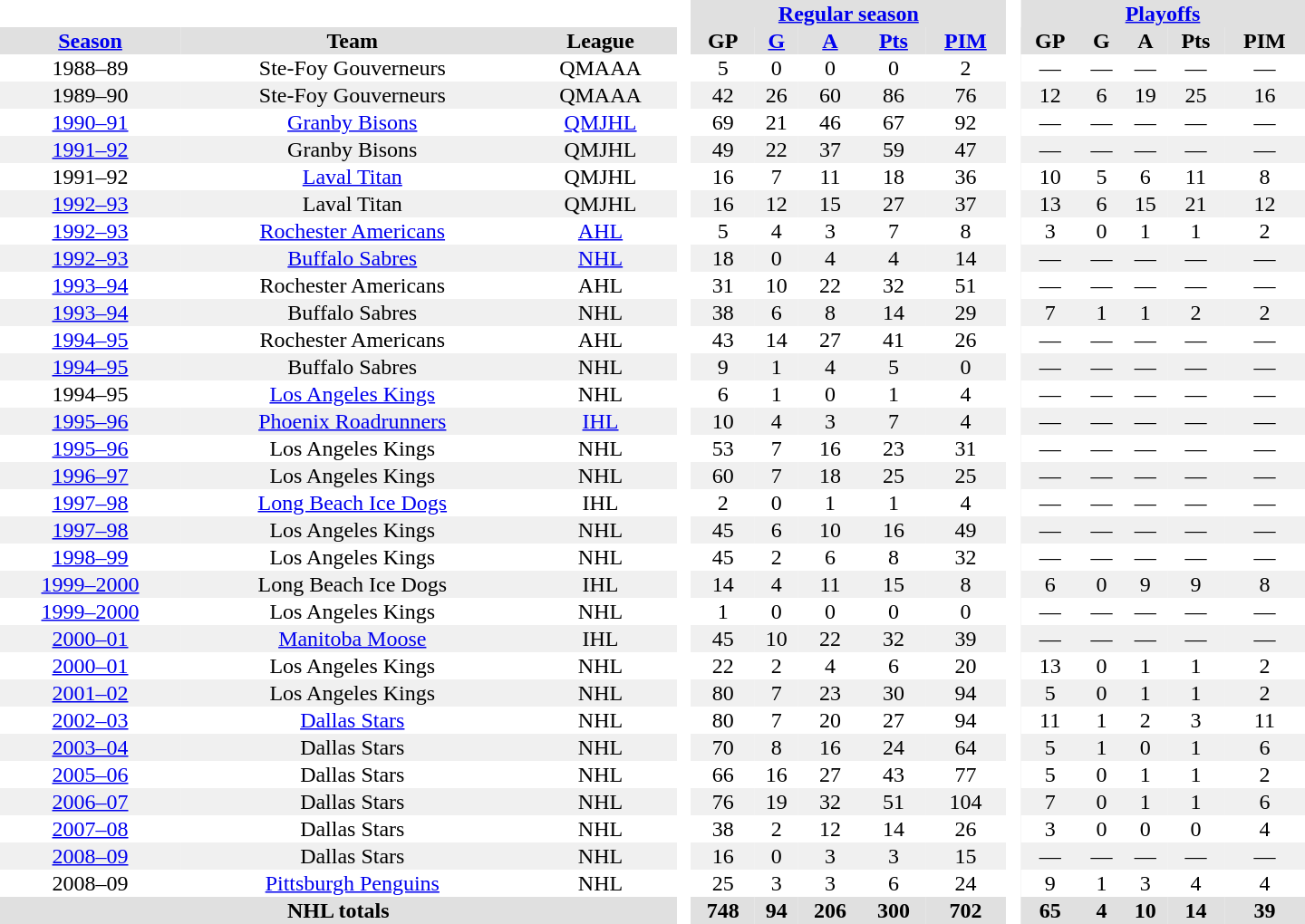<table border="0" cellpadding="1" cellspacing="0" style="text-align:center; width:60em">
<tr bgcolor="#e0e0e0">
<th colspan="3" bgcolor="#ffffff"> </th>
<th rowspan="99" bgcolor="#ffffff"> </th>
<th colspan="5"><a href='#'>Regular season</a></th>
<th rowspan="99" bgcolor="#ffffff"> </th>
<th colspan="5"><a href='#'>Playoffs</a></th>
</tr>
<tr bgcolor="#e0e0e0">
<th><a href='#'>Season</a></th>
<th>Team</th>
<th>League</th>
<th>GP</th>
<th><a href='#'>G</a></th>
<th><a href='#'>A</a></th>
<th><a href='#'>Pts</a></th>
<th><a href='#'>PIM</a></th>
<th>GP</th>
<th>G</th>
<th>A</th>
<th>Pts</th>
<th>PIM</th>
</tr>
<tr>
<td>1988–89</td>
<td>Ste-Foy Gouverneurs</td>
<td>QMAAA</td>
<td>5</td>
<td>0</td>
<td>0</td>
<td>0</td>
<td>2</td>
<td>—</td>
<td>—</td>
<td>—</td>
<td>—</td>
<td>—</td>
</tr>
<tr bgcolor="#f0f0f0">
<td>1989–90</td>
<td>Ste-Foy Gouverneurs</td>
<td>QMAAA</td>
<td>42</td>
<td>26</td>
<td>60</td>
<td>86</td>
<td>76</td>
<td>12</td>
<td>6</td>
<td>19</td>
<td>25</td>
<td>16</td>
</tr>
<tr>
<td><a href='#'>1990–91</a></td>
<td><a href='#'>Granby Bisons</a></td>
<td><a href='#'>QMJHL</a></td>
<td>69</td>
<td>21</td>
<td>46</td>
<td>67</td>
<td>92</td>
<td>—</td>
<td>—</td>
<td>—</td>
<td>—</td>
<td>—</td>
</tr>
<tr bgcolor="#f0f0f0">
<td><a href='#'>1991–92</a></td>
<td>Granby Bisons</td>
<td>QMJHL</td>
<td>49</td>
<td>22</td>
<td>37</td>
<td>59</td>
<td>47</td>
<td>—</td>
<td>—</td>
<td>—</td>
<td>—</td>
<td>—</td>
</tr>
<tr>
<td>1991–92</td>
<td><a href='#'>Laval Titan</a></td>
<td>QMJHL</td>
<td>16</td>
<td>7</td>
<td>11</td>
<td>18</td>
<td>36</td>
<td>10</td>
<td>5</td>
<td>6</td>
<td>11</td>
<td>8</td>
</tr>
<tr bgcolor="#f0f0f0">
<td><a href='#'>1992–93</a></td>
<td>Laval Titan</td>
<td>QMJHL</td>
<td>16</td>
<td>12</td>
<td>15</td>
<td>27</td>
<td>37</td>
<td>13</td>
<td>6</td>
<td>15</td>
<td>21</td>
<td>12</td>
</tr>
<tr>
<td><a href='#'>1992–93</a></td>
<td><a href='#'>Rochester Americans</a></td>
<td><a href='#'>AHL</a></td>
<td>5</td>
<td>4</td>
<td>3</td>
<td>7</td>
<td>8</td>
<td>3</td>
<td>0</td>
<td>1</td>
<td>1</td>
<td>2</td>
</tr>
<tr bgcolor="#f0f0f0">
<td><a href='#'>1992–93</a></td>
<td><a href='#'>Buffalo Sabres</a></td>
<td><a href='#'>NHL</a></td>
<td>18</td>
<td>0</td>
<td>4</td>
<td>4</td>
<td>14</td>
<td>—</td>
<td>—</td>
<td>—</td>
<td>—</td>
<td>—</td>
</tr>
<tr>
<td><a href='#'>1993–94</a></td>
<td>Rochester Americans</td>
<td>AHL</td>
<td>31</td>
<td>10</td>
<td>22</td>
<td>32</td>
<td>51</td>
<td>—</td>
<td>—</td>
<td>—</td>
<td>—</td>
<td>—</td>
</tr>
<tr bgcolor="#f0f0f0">
<td><a href='#'>1993–94</a></td>
<td>Buffalo Sabres</td>
<td>NHL</td>
<td>38</td>
<td>6</td>
<td>8</td>
<td>14</td>
<td>29</td>
<td>7</td>
<td>1</td>
<td>1</td>
<td>2</td>
<td>2</td>
</tr>
<tr>
<td><a href='#'>1994–95</a></td>
<td>Rochester Americans</td>
<td>AHL</td>
<td>43</td>
<td>14</td>
<td>27</td>
<td>41</td>
<td>26</td>
<td>—</td>
<td>—</td>
<td>—</td>
<td>—</td>
<td>—</td>
</tr>
<tr bgcolor="#f0f0f0">
<td><a href='#'>1994–95</a></td>
<td>Buffalo Sabres</td>
<td>NHL</td>
<td>9</td>
<td>1</td>
<td>4</td>
<td>5</td>
<td>0</td>
<td>—</td>
<td>—</td>
<td>—</td>
<td>—</td>
<td>—</td>
</tr>
<tr>
<td>1994–95</td>
<td><a href='#'>Los Angeles Kings</a></td>
<td>NHL</td>
<td>6</td>
<td>1</td>
<td>0</td>
<td>1</td>
<td>4</td>
<td>—</td>
<td>—</td>
<td>—</td>
<td>—</td>
<td>—</td>
</tr>
<tr bgcolor="#f0f0f0">
<td><a href='#'>1995–96</a></td>
<td><a href='#'>Phoenix Roadrunners</a></td>
<td><a href='#'>IHL</a></td>
<td>10</td>
<td>4</td>
<td>3</td>
<td>7</td>
<td>4</td>
<td>—</td>
<td>—</td>
<td>—</td>
<td>—</td>
<td>—</td>
</tr>
<tr>
<td><a href='#'>1995–96</a></td>
<td>Los Angeles Kings</td>
<td>NHL</td>
<td>53</td>
<td>7</td>
<td>16</td>
<td>23</td>
<td>31</td>
<td>—</td>
<td>—</td>
<td>—</td>
<td>—</td>
<td>—</td>
</tr>
<tr bgcolor="#f0f0f0">
<td><a href='#'>1996–97</a></td>
<td>Los Angeles Kings</td>
<td>NHL</td>
<td>60</td>
<td>7</td>
<td>18</td>
<td>25</td>
<td>25</td>
<td>—</td>
<td>—</td>
<td>—</td>
<td>—</td>
<td>—</td>
</tr>
<tr>
<td><a href='#'>1997–98</a></td>
<td><a href='#'>Long Beach Ice Dogs</a></td>
<td>IHL</td>
<td>2</td>
<td>0</td>
<td>1</td>
<td>1</td>
<td>4</td>
<td>—</td>
<td>—</td>
<td>—</td>
<td>—</td>
<td>—</td>
</tr>
<tr bgcolor="#f0f0f0">
<td><a href='#'>1997–98</a></td>
<td>Los Angeles Kings</td>
<td>NHL</td>
<td>45</td>
<td>6</td>
<td>10</td>
<td>16</td>
<td>49</td>
<td>—</td>
<td>—</td>
<td>—</td>
<td>—</td>
<td>—</td>
</tr>
<tr>
<td><a href='#'>1998–99</a></td>
<td>Los Angeles Kings</td>
<td>NHL</td>
<td>45</td>
<td>2</td>
<td>6</td>
<td>8</td>
<td>32</td>
<td>—</td>
<td>—</td>
<td>—</td>
<td>—</td>
<td>—</td>
</tr>
<tr bgcolor="#f0f0f0">
<td><a href='#'>1999–2000</a></td>
<td>Long Beach Ice Dogs</td>
<td>IHL</td>
<td>14</td>
<td>4</td>
<td>11</td>
<td>15</td>
<td>8</td>
<td>6</td>
<td>0</td>
<td>9</td>
<td>9</td>
<td>8</td>
</tr>
<tr>
<td><a href='#'>1999–2000</a></td>
<td>Los Angeles Kings</td>
<td>NHL</td>
<td>1</td>
<td>0</td>
<td>0</td>
<td>0</td>
<td>0</td>
<td>—</td>
<td>—</td>
<td>—</td>
<td>—</td>
<td>—</td>
</tr>
<tr bgcolor="#f0f0f0">
<td><a href='#'>2000–01</a></td>
<td><a href='#'>Manitoba Moose</a></td>
<td>IHL</td>
<td>45</td>
<td>10</td>
<td>22</td>
<td>32</td>
<td>39</td>
<td>—</td>
<td>—</td>
<td>—</td>
<td>—</td>
<td>—</td>
</tr>
<tr>
<td><a href='#'>2000–01</a></td>
<td>Los Angeles Kings</td>
<td>NHL</td>
<td>22</td>
<td>2</td>
<td>4</td>
<td>6</td>
<td>20</td>
<td>13</td>
<td>0</td>
<td>1</td>
<td>1</td>
<td>2</td>
</tr>
<tr bgcolor="#f0f0f0">
<td><a href='#'>2001–02</a></td>
<td>Los Angeles Kings</td>
<td>NHL</td>
<td>80</td>
<td>7</td>
<td>23</td>
<td>30</td>
<td>94</td>
<td>5</td>
<td>0</td>
<td>1</td>
<td>1</td>
<td>2</td>
</tr>
<tr>
<td><a href='#'>2002–03</a></td>
<td><a href='#'>Dallas Stars</a></td>
<td>NHL</td>
<td>80</td>
<td>7</td>
<td>20</td>
<td>27</td>
<td>94</td>
<td>11</td>
<td>1</td>
<td>2</td>
<td>3</td>
<td>11</td>
</tr>
<tr bgcolor="#f0f0f0">
<td><a href='#'>2003–04</a></td>
<td>Dallas Stars</td>
<td>NHL</td>
<td>70</td>
<td>8</td>
<td>16</td>
<td>24</td>
<td>64</td>
<td>5</td>
<td>1</td>
<td>0</td>
<td>1</td>
<td>6</td>
</tr>
<tr>
<td><a href='#'>2005–06</a></td>
<td>Dallas Stars</td>
<td>NHL</td>
<td>66</td>
<td>16</td>
<td>27</td>
<td>43</td>
<td>77</td>
<td>5</td>
<td>0</td>
<td>1</td>
<td>1</td>
<td>2</td>
</tr>
<tr bgcolor="#f0f0f0">
<td><a href='#'>2006–07</a></td>
<td>Dallas Stars</td>
<td>NHL</td>
<td>76</td>
<td>19</td>
<td>32</td>
<td>51</td>
<td>104</td>
<td>7</td>
<td>0</td>
<td>1</td>
<td>1</td>
<td>6</td>
</tr>
<tr>
<td><a href='#'>2007–08</a></td>
<td>Dallas Stars</td>
<td>NHL</td>
<td>38</td>
<td>2</td>
<td>12</td>
<td>14</td>
<td>26</td>
<td>3</td>
<td>0</td>
<td>0</td>
<td>0</td>
<td>4</td>
</tr>
<tr bgcolor="#f0f0f0">
<td><a href='#'>2008–09</a></td>
<td>Dallas Stars</td>
<td>NHL</td>
<td>16</td>
<td>0</td>
<td>3</td>
<td>3</td>
<td>15</td>
<td>—</td>
<td>—</td>
<td>—</td>
<td>—</td>
<td>—</td>
</tr>
<tr>
<td>2008–09</td>
<td><a href='#'>Pittsburgh Penguins</a></td>
<td>NHL</td>
<td>25</td>
<td>3</td>
<td>3</td>
<td>6</td>
<td>24</td>
<td>9</td>
<td>1</td>
<td>3</td>
<td>4</td>
<td>4</td>
</tr>
<tr bgcolor="#e0e0e0">
<th colspan="3">NHL totals</th>
<th>748</th>
<th>94</th>
<th>206</th>
<th>300</th>
<th>702</th>
<th>65</th>
<th>4</th>
<th>10</th>
<th>14</th>
<th>39</th>
</tr>
</table>
